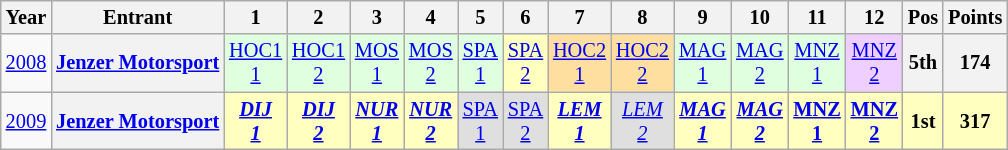<table class="wikitable" style="text-align:center; font-size:85%">
<tr>
<th>Year</th>
<th>Entrant</th>
<th>1</th>
<th>2</th>
<th>3</th>
<th>4</th>
<th>5</th>
<th>6</th>
<th>7</th>
<th>8</th>
<th>9</th>
<th>10</th>
<th>11</th>
<th>12</th>
<th>Pos</th>
<th>Points</th>
</tr>
<tr>
<td><a href='#'>2008</a></td>
<th nowrap><a href='#'>Jenzer Motorsport</a></th>
<td style="background:#DFFFDF;"><a href='#'>HOC1<br>1</a><br></td>
<td style="background:#DFFFDF;"><a href='#'>HOC1<br>2</a><br></td>
<td style="background:#DFFFDF;"><a href='#'>MOS<br>1</a><br></td>
<td style="background:#DFFFDF;"><a href='#'>MOS<br>2</a><br></td>
<td style="background:#DFFFDF;"><a href='#'>SPA<br>1</a><br></td>
<td style="background:#FFFFBF;"><a href='#'>SPA<br>2</a><br></td>
<td style="background:#FFDF9F;"><a href='#'>HOC2<br>1</a><br></td>
<td style="background:#FFDF9F;"><a href='#'>HOC2<br>2</a><br></td>
<td style="background:#DFFFDF;"><a href='#'>MAG<br>1</a><br></td>
<td style="background:#DFFFDF;"><a href='#'>MAG<br>2</a><br></td>
<td style="background:#DFFFDF;"><a href='#'>MNZ<br>1</a><br></td>
<td style="background:#EFCFFF;"><a href='#'>MNZ<br>2</a><br></td>
<th>5th</th>
<th>174</th>
</tr>
<tr>
<td><a href='#'>2009</a></td>
<th nowrap><a href='#'>Jenzer Motorsport</a></th>
<td style="background:#FFFFBF;"><strong><em><a href='#'>DIJ<br>1</a></em></strong><br></td>
<td style="background:#FFFFBF;"><strong><em><a href='#'>DIJ<br>2</a></em></strong><br></td>
<td style="background:#FFFFBF;"><strong><em><a href='#'>NUR<br>1</a></em></strong><br></td>
<td style="background:#FFFFBF;"><strong><em><a href='#'>NUR<br>2</a></em></strong><br></td>
<td style="background:#DFDFDF;"><a href='#'>SPA<br>1</a><br></td>
<td style="background:#DFDFDF;"><a href='#'>SPA<br>2</a><br></td>
<td style="background:#FFFFBF;"><strong><em><a href='#'>LEM<br>1</a></em></strong><br></td>
<td style="background:#DFDFDF;"><em><a href='#'>LEM<br>2</a></em><br></td>
<td style="background:#FFFFBF;"><strong><em><a href='#'>MAG<br>1</a></em></strong><br></td>
<td style="background:#FFFFBF;"><strong><em><a href='#'>MAG<br>2</a></em></strong><br></td>
<td style="background:#FFFFBF;"><strong><a href='#'>MNZ<br>1</a></strong><br></td>
<td style="background:#FFFFBF;"><strong><a href='#'>MNZ<br>2</a></strong><br></td>
<th style="background:#FFFFBF;">1st</th>
<th style="background:#FFFFBF;">317</th>
</tr>
</table>
